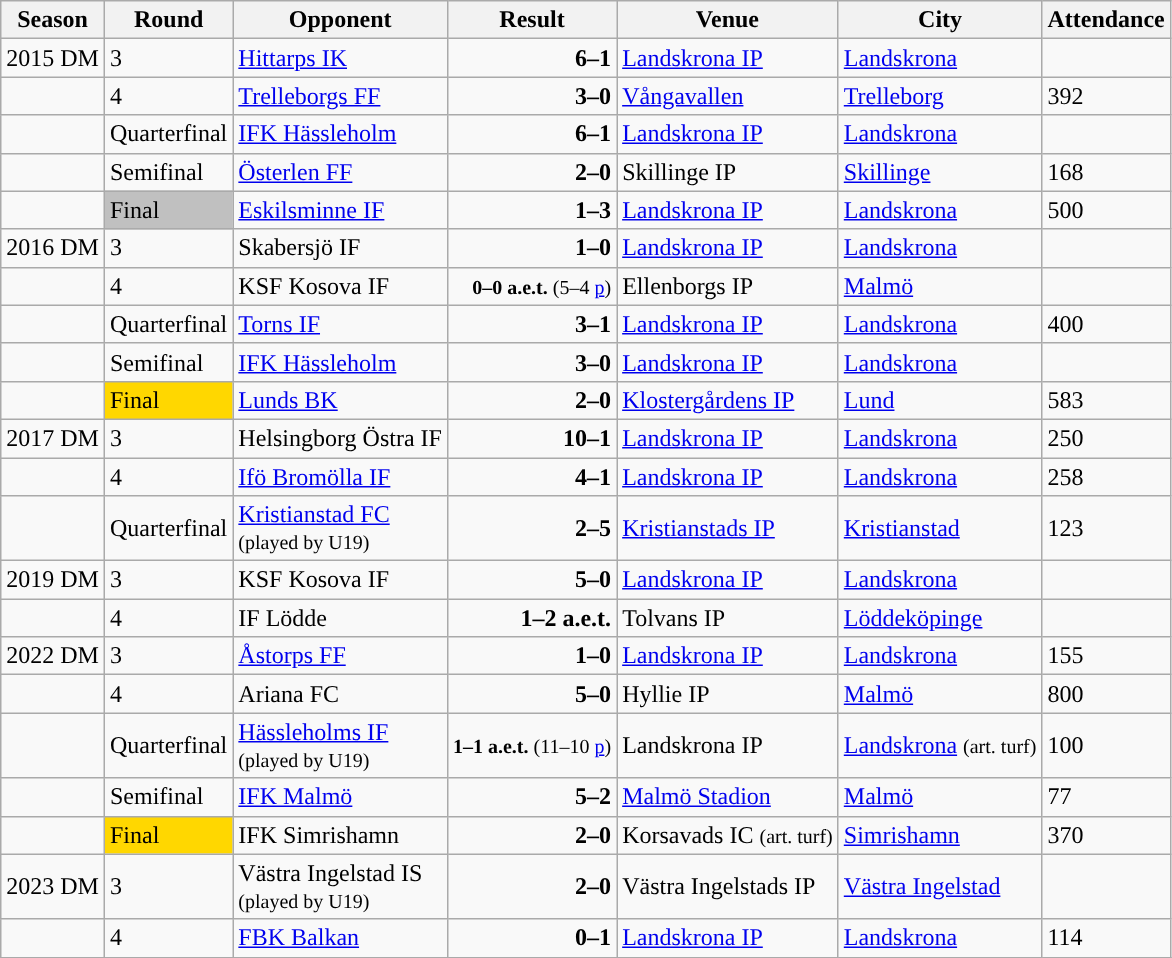<table class="wikitable">
<tr>
<th>Season</th>
<th>Round</th>
<th>Opponent</th>
<th>Result</th>
<th>Venue</th>
<th>City</th>
<th>Attendance</th>
</tr>
<tr>
<td>2015 DM</td>
<td>3</td>
<td><a href='#'>Hittarps IK</a></td>
<td align=right><strong>6–1</strong></td>
<td><a href='#'>Landskrona IP</a></td>
<td><a href='#'>Landskrona</a></td>
<td></td>
</tr>
<tr>
<td></td>
<td>4</td>
<td><a href='#'>Trelleborgs FF</a></td>
<td align=right><strong>3–0</strong></td>
<td><a href='#'>Vångavallen</a></td>
<td><a href='#'>Trelleborg</a></td>
<td>392</td>
</tr>
<tr>
<td></td>
<td>Quarterfinal</td>
<td><a href='#'>IFK Hässleholm</a></td>
<td align=right><strong>6–1</strong></td>
<td><a href='#'>Landskrona IP</a></td>
<td><a href='#'>Landskrona</a></td>
<td></td>
</tr>
<tr>
<td></td>
<td>Semifinal</td>
<td><a href='#'>Österlen FF</a></td>
<td align=right><strong>2–0</strong></td>
<td>Skillinge IP</td>
<td><a href='#'>Skillinge</a></td>
<td>168</td>
</tr>
<tr>
<td></td>
<td style="background:silver;">Final</td>
<td><a href='#'>Eskilsminne IF</a></td>
<td align=right><strong>1–3</strong></td>
<td><a href='#'>Landskrona IP</a></td>
<td><a href='#'>Landskrona</a></td>
<td>500</td>
</tr>
<tr>
<td>2016 DM</td>
<td>3</td>
<td>Skabersjö IF</td>
<td align=right><strong>1–0</strong></td>
<td><a href='#'>Landskrona IP</a></td>
<td><a href='#'>Landskrona</a></td>
<td></td>
</tr>
<tr>
<td></td>
<td>4</td>
<td>KSF Kosova IF</td>
<td align=right><small><strong>0–0 a.e.t.</strong> (5–4 <a href='#'>p</a>)</small></td>
<td>Ellenborgs IP</td>
<td><a href='#'>Malmö</a></td>
<td></td>
</tr>
<tr>
<td></td>
<td>Quarterfinal</td>
<td><a href='#'>Torns IF</a></td>
<td align=right><strong>3–1</strong></td>
<td><a href='#'>Landskrona IP</a></td>
<td><a href='#'>Landskrona</a></td>
<td>400</td>
</tr>
<tr>
<td></td>
<td>Semifinal</td>
<td><a href='#'>IFK Hässleholm</a></td>
<td align=right><strong>3–0</strong></td>
<td><a href='#'>Landskrona IP</a></td>
<td><a href='#'>Landskrona</a></td>
<td></td>
</tr>
<tr>
<td></td>
<td style="background:gold;">Final</td>
<td><a href='#'>Lunds BK</a></td>
<td align=right><strong>2–0</strong></td>
<td><a href='#'>Klostergårdens IP</a></td>
<td><a href='#'>Lund</a></td>
<td>583</td>
</tr>
<tr>
<td>2017 DM</td>
<td>3</td>
<td>Helsingborg Östra IF</td>
<td align=right><strong>10–1</strong></td>
<td><a href='#'>Landskrona IP</a></td>
<td><a href='#'>Landskrona</a></td>
<td>250</td>
</tr>
<tr>
<td></td>
<td>4</td>
<td><a href='#'>Ifö Bromölla IF</a></td>
<td align=right><strong>4–1</strong></td>
<td><a href='#'>Landskrona IP</a></td>
<td><a href='#'>Landskrona</a></td>
<td>258</td>
</tr>
<tr>
<td></td>
<td>Quarterfinal</td>
<td><a href='#'>Kristianstad FC</a><br><small>(played by U19)</small></td>
<td align=right><strong>2–5</strong></td>
<td><a href='#'>Kristianstads IP</a></td>
<td><a href='#'>Kristianstad</a></td>
<td>123</td>
</tr>
<tr>
<td>2019 DM</td>
<td>3</td>
<td>KSF Kosova IF</td>
<td align=right><strong>5–0</strong></td>
<td><a href='#'>Landskrona IP</a></td>
<td><a href='#'>Landskrona</a></td>
<td></td>
</tr>
<tr>
<td></td>
<td>4</td>
<td>IF Lödde</td>
<td align=right><strong>1–2 a.e.t.</strong></td>
<td>Tolvans IP</td>
<td><a href='#'>Löddeköpinge</a></td>
<td></td>
</tr>
<tr>
<td>2022 DM</td>
<td>3</td>
<td><a href='#'>Åstorps FF</a></td>
<td align=right><strong>1–0</strong></td>
<td><a href='#'>Landskrona IP</a></td>
<td><a href='#'>Landskrona</a></td>
<td>155</td>
</tr>
<tr>
<td></td>
<td>4</td>
<td>Ariana FC</td>
<td align=right><strong>5–0</strong></td>
<td>Hyllie IP</td>
<td><a href='#'>Malmö</a></td>
<td>800</td>
</tr>
<tr>
<td></td>
<td>Quarterfinal</td>
<td><a href='#'>Hässleholms IF</a><br><small>(played by U19)</small></td>
<td align=right><small><strong>1–1 a.e.t.</strong> (11–10 <a href='#'>p</a>)</small></td>
<td>Landskrona IP</td>
<td><a href='#'>Landskrona</a> <small>(art. turf)</small></td>
<td>100</td>
</tr>
<tr>
<td></td>
<td>Semifinal</td>
<td><a href='#'>IFK Malmö</a></td>
<td align=right><strong>5–2</strong></td>
<td><a href='#'>Malmö Stadion</a></td>
<td><a href='#'>Malmö</a></td>
<td>77</td>
</tr>
<tr>
<td></td>
<td style="background:gold;">Final</td>
<td>IFK Simrishamn</td>
<td align=right><strong>2–0</strong></td>
<td>Korsavads IC <small>(art. turf)</small></td>
<td><a href='#'>Simrishamn</a></td>
<td>370</td>
</tr>
<tr>
<td>2023 DM</td>
<td>3</td>
<td>Västra Ingelstad IS<br><small>(played by U19)</small></td>
<td align=right><strong>2–0</strong></td>
<td>Västra Ingelstads IP</td>
<td><a href='#'>Västra Ingelstad</a></td>
<td></td>
</tr>
<tr>
<td></td>
<td>4</td>
<td><a href='#'>FBK Balkan</a></td>
<td align=right><strong>0–1</strong></td>
<td><a href='#'>Landskrona IP</a></td>
<td><a href='#'>Landskrona</a></td>
<td>114</td>
</tr>
<tr>
</tr>
</table>
